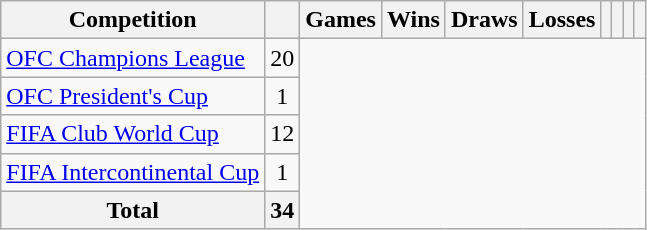<table class="wikitable sortable sort-under" style="text-align:center">
<tr>
<th>Competition</th>
<th></th>
<th>Games</th>
<th>Wins</th>
<th>Draws</th>
<th>Losses</th>
<th></th>
<th></th>
<th></th>
<th></th>
</tr>
<tr>
<td align=left><a href='#'>OFC Champions League</a></td>
<td>20<br></td>
</tr>
<tr>
<td align=left><a href='#'>OFC President's Cup</a></td>
<td>1<br></td>
</tr>
<tr>
<td align=left><a href='#'>FIFA Club World Cup</a></td>
<td>12<br></td>
</tr>
<tr>
<td align=left><a href='#'>FIFA Intercontinental Cup</a></td>
<td>1<br></td>
</tr>
<tr>
<th>Total</th>
<th>34<br></th>
</tr>
</table>
